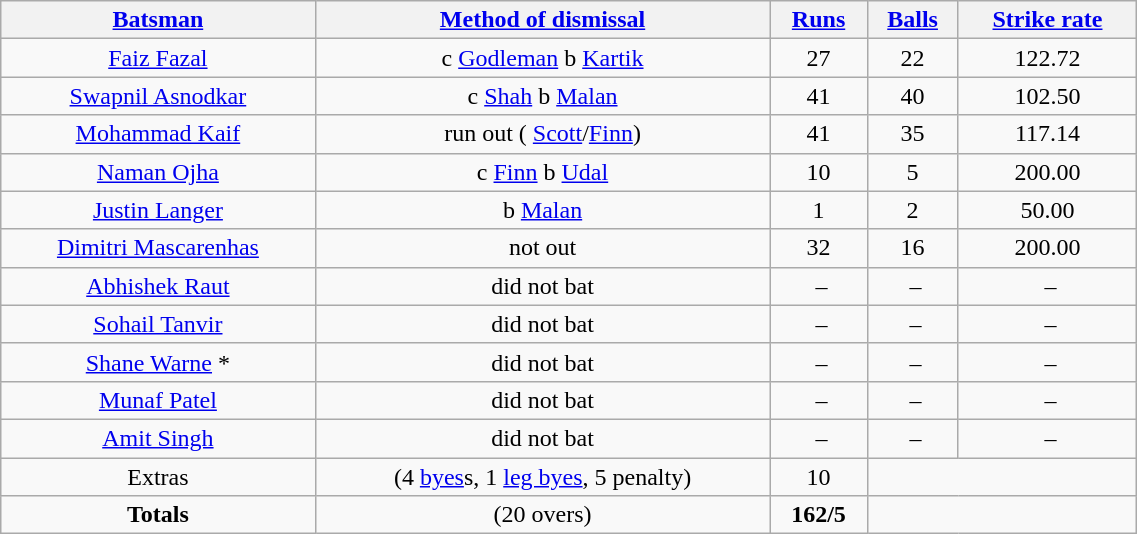<table border="1" cellpadding="1" cellspacing="0" style="border: grey solid 1px; border-collapse: collapse; text-align: center; width: 60%;" class=wikitable>
<tr>
<th><a href='#'>Batsman</a></th>
<th><a href='#'>Method of dismissal</a></th>
<th><a href='#'>Runs</a></th>
<th><a href='#'>Balls</a></th>
<th><a href='#'>Strike rate</a></th>
</tr>
<tr>
<td><a href='#'>Faiz Fazal</a></td>
<td>c <a href='#'>Godleman</a> b <a href='#'>Kartik</a></td>
<td>27</td>
<td>22</td>
<td>122.72</td>
</tr>
<tr>
<td><a href='#'>Swapnil Asnodkar</a></td>
<td>c <a href='#'>Shah</a> b <a href='#'>Malan</a></td>
<td>41</td>
<td>40</td>
<td>102.50</td>
</tr>
<tr>
<td><a href='#'>Mohammad Kaif</a></td>
<td>run out ( <a href='#'>Scott</a>/<a href='#'>Finn</a>)</td>
<td>41</td>
<td>35</td>
<td>117.14</td>
</tr>
<tr>
<td><a href='#'>Naman Ojha</a> </td>
<td>c <a href='#'>Finn</a> b <a href='#'>Udal</a></td>
<td>10</td>
<td>5</td>
<td>200.00</td>
</tr>
<tr>
<td><a href='#'>Justin Langer</a></td>
<td>b <a href='#'>Malan</a></td>
<td>1</td>
<td>2</td>
<td>50.00</td>
</tr>
<tr>
<td><a href='#'>Dimitri Mascarenhas</a></td>
<td>not out</td>
<td>32</td>
<td>16</td>
<td>200.00</td>
</tr>
<tr>
<td><a href='#'>Abhishek Raut</a></td>
<td>did not bat</td>
<td> –</td>
<td> –</td>
<td> –</td>
</tr>
<tr>
<td><a href='#'>Sohail Tanvir</a></td>
<td>did not bat</td>
<td> –</td>
<td> –</td>
<td> –</td>
</tr>
<tr>
<td><a href='#'>Shane Warne</a> *</td>
<td>did not bat</td>
<td> –</td>
<td> –</td>
<td> –</td>
</tr>
<tr>
<td><a href='#'>Munaf Patel</a></td>
<td>did not bat</td>
<td> –</td>
<td> –</td>
<td> –</td>
</tr>
<tr>
<td><a href='#'>Amit Singh</a></td>
<td>did not bat</td>
<td> –</td>
<td> –</td>
<td> –</td>
</tr>
<tr>
<td>Extras</td>
<td>(4 <a href='#'>byes</a>s, 1 <a href='#'>leg byes</a>, 5 penalty)</td>
<td>10</td>
<td colspan="2"></td>
</tr>
<tr>
<td><strong>Totals</strong></td>
<td>(20 overs)</td>
<td><strong>162/5</strong></td>
<td colspan="2"></td>
</tr>
</table>
